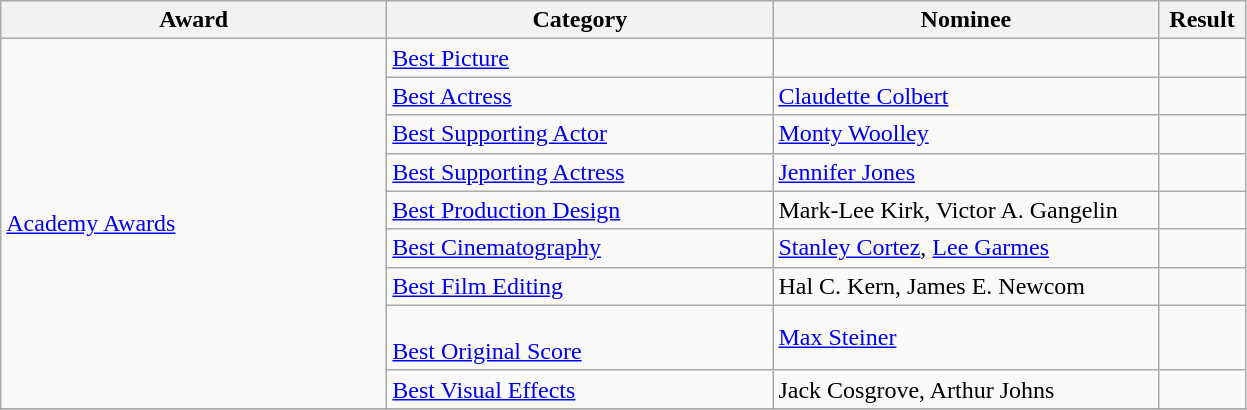<table class="wikitable">
<tr>
<th style="width:250px;">Award</th>
<th style="width:250px;">Category</th>
<th style="width:250px;">Nominee</th>
<th style="width:50px;">Result</th>
</tr>
<tr>
<td rowspan="9"><a href='#'>Academy Awards</a></td>
<td><a href='#'>Best Picture</a></td>
<td></td>
<td></td>
</tr>
<tr>
<td><a href='#'>Best Actress</a></td>
<td><a href='#'>Claudette Colbert</a></td>
<td></td>
</tr>
<tr>
<td><a href='#'>Best Supporting Actor</a></td>
<td><a href='#'>Monty Woolley</a></td>
<td></td>
</tr>
<tr>
<td><a href='#'>Best Supporting Actress</a></td>
<td><a href='#'>Jennifer Jones</a></td>
<td></td>
</tr>
<tr>
<td><a href='#'>Best Production Design</a></td>
<td>Mark-Lee Kirk, Victor A. Gangelin</td>
<td></td>
</tr>
<tr>
<td><a href='#'>Best Cinematography</a></td>
<td><a href='#'>Stanley Cortez</a>, <a href='#'>Lee Garmes</a></td>
<td></td>
</tr>
<tr>
<td><a href='#'>Best Film Editing</a></td>
<td>Hal C. Kern, James E. Newcom</td>
<td></td>
</tr>
<tr>
<td><br><a href='#'>Best Original Score</a></td>
<td><a href='#'>Max Steiner</a></td>
<td></td>
</tr>
<tr>
<td><a href='#'>Best Visual Effects</a></td>
<td>Jack Cosgrove, Arthur Johns</td>
<td></td>
</tr>
<tr>
</tr>
</table>
